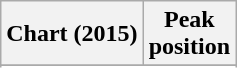<table class="wikitable sortable plainrowheaders" style="text-align:center">
<tr>
<th scope="col">Chart (2015)</th>
<th scope="col">Peak<br> position</th>
</tr>
<tr>
</tr>
<tr>
</tr>
<tr>
</tr>
</table>
